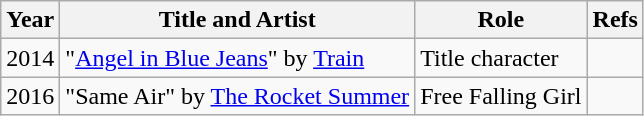<table class="wikitable sortable">
<tr>
<th>Year</th>
<th>Title and Artist</th>
<th>Role</th>
<th class="unsortable">Refs</th>
</tr>
<tr>
<td>2014</td>
<td>"<a href='#'>Angel in Blue Jeans</a>" by <a href='#'>Train</a></td>
<td>Title character</td>
<td></td>
</tr>
<tr>
<td>2016</td>
<td>"Same Air" by <a href='#'>The Rocket Summer</a></td>
<td>Free Falling Girl</td>
<td></td>
</tr>
</table>
